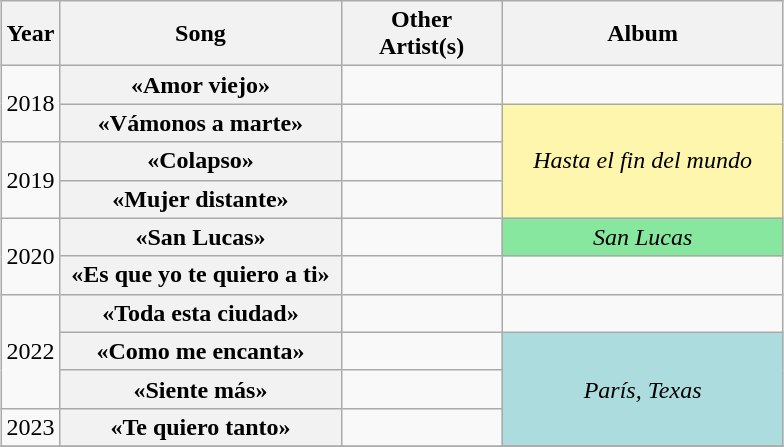<table class="wikitable sortable plainrowheaders" style="margin:1em auto; text-align:center;">
<tr>
<th style="width:20px;">Year</th>
<th style="width:180px;">Song</th>
<th style="width:100px;">Other Artist(s)</th>
<th style="width:180px;">Album</th>
</tr>
<tr>
<td rowspan="2">2018</td>
<th scope="row">«Amor viejo»</th>
<td></td>
<td></td>
</tr>
<tr>
<th scope="row">«Vámonos a marte»</th>
<td></td>
<td rowspan="3" bgcolor="#FFF6AD"><em>Hasta el fin del mundo</em></td>
</tr>
<tr>
<td rowspan="2">2019</td>
<th scope="row">«Colapso»</th>
<td></td>
</tr>
<tr>
<th scope="row">«Mujer distante»</th>
<td></td>
</tr>
<tr>
<td rowspan="2">2020</td>
<th scope="row">«San Lucas»</th>
<td></td>
<td bgcolor="#87E79E"><em>San Lucas</em></td>
</tr>
<tr>
<th scope="row">«Es que yo te quiero a ti»</th>
<td></td>
<td></td>
</tr>
<tr>
<td rowspan="3">2022</td>
<th scope="row">«Toda esta ciudad»</th>
<td></td>
<td></td>
</tr>
<tr>
<th scope="row">«Como me encanta»</th>
<td></td>
<td rowspan="3" bgcolor="#ACDCDD"><em>París, Texas</em></td>
</tr>
<tr>
<th scope="row">«Siente más»</th>
<td></td>
</tr>
<tr>
<td>2023</td>
<th scope="row">«Te quiero tanto»</th>
<td></td>
</tr>
<tr>
</tr>
</table>
